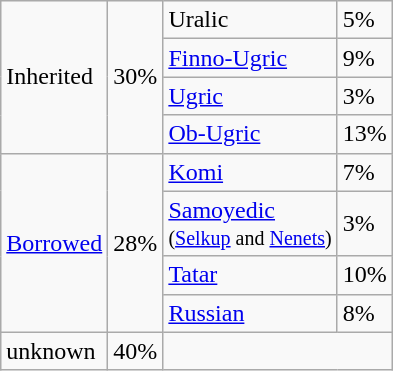<table class="wikitable">
<tr>
<td rowspan="4">Inherited</td>
<td rowspan="4">30%</td>
<td>Uralic</td>
<td>5%</td>
</tr>
<tr>
<td><a href='#'>Finno-Ugric</a></td>
<td>9%</td>
</tr>
<tr>
<td><a href='#'>Ugric</a></td>
<td>3%</td>
</tr>
<tr>
<td><a href='#'>Ob-Ugric</a></td>
<td>13%</td>
</tr>
<tr>
<td rowspan="4"><a href='#'>Borrowed</a></td>
<td rowspan="4">28%</td>
<td><a href='#'>Komi</a></td>
<td>7%</td>
</tr>
<tr>
<td><a href='#'>Samoyedic</a><br><small>(<a href='#'>Selkup</a> and <a href='#'>Nenets</a>)</small></td>
<td>3%</td>
</tr>
<tr>
<td><a href='#'>Tatar</a></td>
<td>10%</td>
</tr>
<tr>
<td><a href='#'>Russian</a></td>
<td>8%</td>
</tr>
<tr>
<td>unknown</td>
<td>40%</td>
</tr>
</table>
